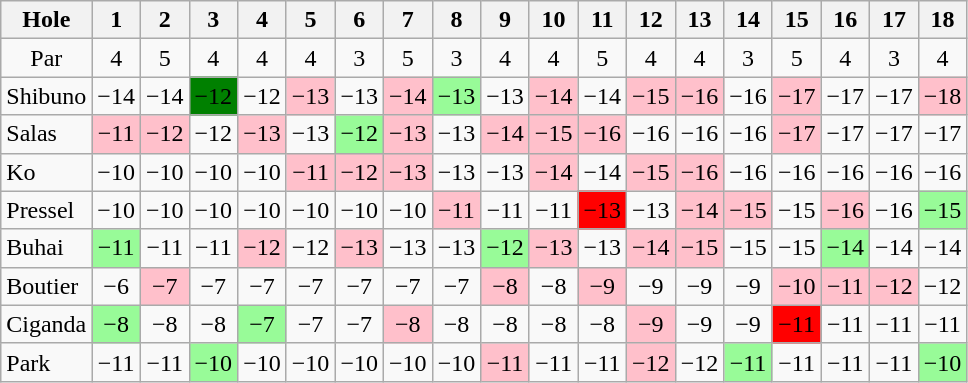<table class="wikitable" style="text-align:center">
<tr>
<th>Hole</th>
<th>1</th>
<th>2</th>
<th>3</th>
<th>4</th>
<th>5</th>
<th>6</th>
<th>7</th>
<th>8</th>
<th>9</th>
<th>10</th>
<th>11</th>
<th>12</th>
<th>13</th>
<th>14</th>
<th>15</th>
<th>16</th>
<th>17</th>
<th>18</th>
</tr>
<tr>
<td>Par</td>
<td>4</td>
<td>5</td>
<td>4</td>
<td>4</td>
<td>4</td>
<td>3</td>
<td>5</td>
<td>3</td>
<td>4</td>
<td>4</td>
<td>5</td>
<td>4</td>
<td>4</td>
<td>3</td>
<td>5</td>
<td>4</td>
<td>3</td>
<td>4</td>
</tr>
<tr>
<td align=left> Shibuno</td>
<td>−14</td>
<td>−14</td>
<td style="background: Green;">−12</td>
<td>−12</td>
<td style="background: Pink;">−13</td>
<td>−13</td>
<td style="background: Pink;">−14</td>
<td style="background: PaleGreen;">−13</td>
<td>−13</td>
<td style="background: Pink;">−14</td>
<td>−14</td>
<td style="background: Pink;">−15</td>
<td style="background: Pink;">−16</td>
<td>−16</td>
<td style="background: Pink;">−17</td>
<td>−17</td>
<td>−17</td>
<td style="background: Pink;">−18</td>
</tr>
<tr>
<td align=left> Salas</td>
<td style="background: Pink;">−11</td>
<td style="background: Pink;">−12</td>
<td>−12</td>
<td style="background: Pink;">−13</td>
<td>−13</td>
<td style="background: PaleGreen;">−12</td>
<td style="background: Pink;">−13</td>
<td>−13</td>
<td style="background: Pink;">−14</td>
<td style="background: Pink;">−15</td>
<td style="background: Pink;">−16</td>
<td>−16</td>
<td>−16</td>
<td>−16</td>
<td style="background: Pink;">−17</td>
<td>−17</td>
<td>−17</td>
<td>−17</td>
</tr>
<tr>
<td align=left> Ko</td>
<td>−10</td>
<td>−10</td>
<td>−10</td>
<td>−10</td>
<td style="background: Pink;">−11</td>
<td style="background: Pink;">−12</td>
<td style="background: Pink;">−13</td>
<td>−13</td>
<td>−13</td>
<td style="background: Pink;">−14</td>
<td>−14</td>
<td style="background: Pink;">−15</td>
<td style="background: Pink;">−16</td>
<td>−16</td>
<td>−16</td>
<td>−16</td>
<td>−16</td>
<td>−16</td>
</tr>
<tr>
<td align=left> Pressel</td>
<td>−10</td>
<td>−10</td>
<td>−10</td>
<td>−10</td>
<td>−10</td>
<td>−10</td>
<td>−10</td>
<td style="background: Pink;">−11</td>
<td>−11</td>
<td>−11</td>
<td style="background: Red;">−13</td>
<td>−13</td>
<td style="background: Pink;">−14</td>
<td style="background: Pink;">−15</td>
<td>−15</td>
<td style="background: Pink;">−16</td>
<td>−16</td>
<td style="background: PaleGreen;">−15</td>
</tr>
<tr>
<td align=left> Buhai</td>
<td style="background: PaleGreen;">−11</td>
<td>−11</td>
<td>−11</td>
<td style="background: Pink;">−12</td>
<td>−12</td>
<td style="background: Pink;">−13</td>
<td>−13</td>
<td>−13</td>
<td style="background: PaleGreen;">−12</td>
<td style="background: Pink;">−13</td>
<td>−13</td>
<td style="background: Pink;">−14</td>
<td style="background: Pink;">−15</td>
<td>−15</td>
<td>−15</td>
<td style="background: PaleGreen;">−14</td>
<td>−14</td>
<td>−14</td>
</tr>
<tr>
<td align=left> Boutier</td>
<td>−6</td>
<td style="background: Pink;">−7</td>
<td>−7</td>
<td>−7</td>
<td>−7</td>
<td>−7</td>
<td>−7</td>
<td>−7</td>
<td style="background: Pink;">−8</td>
<td>−8</td>
<td style="background: Pink;">−9</td>
<td>−9</td>
<td>−9</td>
<td>−9</td>
<td style="background: Pink;">−10</td>
<td style="background: Pink;">−11</td>
<td style="background: Pink;">−12</td>
<td>−12</td>
</tr>
<tr>
<td align=left> Ciganda</td>
<td style="background: PaleGreen;">−8</td>
<td>−8</td>
<td>−8</td>
<td style="background: PaleGreen;">−7</td>
<td>−7</td>
<td>−7</td>
<td style="background: Pink;">−8</td>
<td>−8</td>
<td>−8</td>
<td>−8</td>
<td>−8</td>
<td style="background: Pink;">−9</td>
<td>−9</td>
<td>−9</td>
<td style="background: Red;">−11</td>
<td>−11</td>
<td>−11</td>
<td>−11</td>
</tr>
<tr>
<td align=left> Park</td>
<td>−11</td>
<td>−11</td>
<td style="background: PaleGreen;">−10</td>
<td>−10</td>
<td>−10</td>
<td>−10</td>
<td>−10</td>
<td>−10</td>
<td style="background: Pink;">−11</td>
<td>−11</td>
<td>−11</td>
<td style="background: Pink;">−12</td>
<td>−12</td>
<td style="background: PaleGreen;">−11</td>
<td>−11</td>
<td>−11</td>
<td>−11</td>
<td style="background: PaleGreen;">−10</td>
</tr>
</table>
